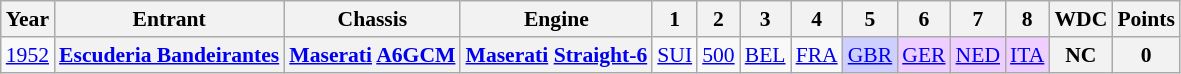<table class="wikitable" style="text-align:center; font-size:90%">
<tr>
<th>Year</th>
<th>Entrant</th>
<th>Chassis</th>
<th>Engine</th>
<th>1</th>
<th>2</th>
<th>3</th>
<th>4</th>
<th>5</th>
<th>6</th>
<th>7</th>
<th>8</th>
<th>WDC</th>
<th>Points</th>
</tr>
<tr>
<td><a href='#'>1952</a></td>
<th><a href='#'>Escuderia Bandeirantes</a></th>
<th><a href='#'>Maserati</a> <a href='#'>A6GCM</a></th>
<th><a href='#'>Maserati</a> <a href='#'>Straight-6</a></th>
<td><a href='#'>SUI</a></td>
<td><a href='#'>500</a></td>
<td><a href='#'>BEL</a></td>
<td><a href='#'>FRA</a></td>
<td style="background:#CFCFFF;"><a href='#'>GBR</a><br></td>
<td style="background:#EFCFFF;"><a href='#'>GER</a><br></td>
<td style="background:#EFCFFF;"><a href='#'>NED</a><br></td>
<td style="background:#EFCFFF;"><a href='#'>ITA</a><br></td>
<th>NC</th>
<th>0</th>
</tr>
</table>
